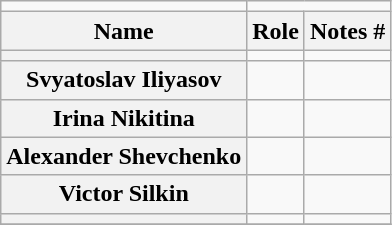<table class="wikitable plainrowheaders sortable">
<tr>
<td></td>
</tr>
<tr>
<th scope="col" class="unsortable">Name</th>
<th scope="col">Role</th>
<th scope="col" class="unsortable">Notes #</th>
</tr>
<tr>
<th scope="row"></th>
<td></td>
<td></td>
</tr>
<tr>
<th scope="row">Svyatoslav Iliyasov</th>
<td></td>
<td></td>
</tr>
<tr>
<th scope="row">Irina Nikitina</th>
<td></td>
<td></td>
</tr>
<tr>
<th scope="row">Alexander Shevchenko</th>
<td></td>
<td></td>
</tr>
<tr>
<th scope="row">Victor Silkin</th>
<td></td>
<td></td>
</tr>
<tr>
<th scope="row"></th>
<td></td>
<td></td>
</tr>
<tr>
</tr>
</table>
